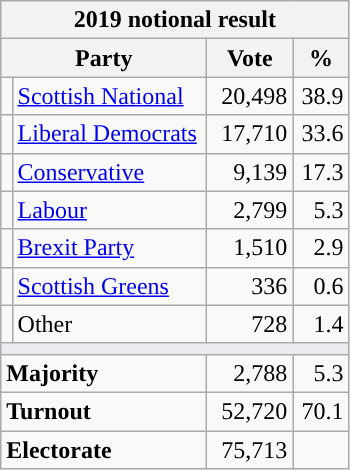<table class="wikitable">
<tr>
<th colspan="4">2019 notional result  </th>
</tr>
<tr>
<th colspan="2" width="130px" bgcolor="#DDDDFF">Party</th>
<th width="50px" bgcolor="#DDDDFF">Vote</th>
<th width="30px" bgcolor="#DDDDFF">%</th>
</tr>
<tr>
<td style="color:inherit;background-color: "></td>
<td><a href='#'>Scottish National</a></td>
<td align=right>20,498</td>
<td align=right>38.9</td>
</tr>
<tr>
<td style="color:inherit;background-color: "></td>
<td><a href='#'>Liberal Democrats</a></td>
<td align=right>17,710</td>
<td align=right>33.6</td>
</tr>
<tr>
<td style="color:inherit;background-color: "></td>
<td><a href='#'>Conservative</a></td>
<td align=right>9,139</td>
<td align=right>17.3</td>
</tr>
<tr>
<td style="color:inherit;background-color: "></td>
<td><a href='#'>Labour</a></td>
<td align=right>2,799</td>
<td align=right>5.3</td>
</tr>
<tr>
<td style="color:inherit;background-color: "></td>
<td><a href='#'>Brexit Party</a></td>
<td align=right>1,510</td>
<td align=right>2.9</td>
</tr>
<tr>
<td style="color:inherit;background-color: "></td>
<td><a href='#'>Scottish Greens</a></td>
<td align=right>336</td>
<td align=right>0.6</td>
</tr>
<tr>
<td></td>
<td>Other</td>
<td align=right>728</td>
<td align=right>1.4</td>
</tr>
<tr>
<td colspan="4" bgcolor="#EAECF0"></td>
</tr>
<tr>
<td colspan="2"><strong>Majority</strong></td>
<td align=right>2,788</td>
<td align=right>5.3</td>
</tr>
<tr>
<td colspan="2"><strong>Turnout</strong></td>
<td align=right>52,720</td>
<td align=right>70.1</td>
</tr>
<tr>
<td colspan="2"><strong>Electorate</strong></td>
<td align=right>75,713</td>
<td></td>
</tr>
</table>
